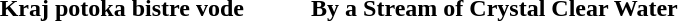<table>
<tr>
<th width="50%">Kraj potoka bistre vode</th>
<th width="50%">By a Stream of Crystal Clear Water</th>
</tr>
<tr>
<td valign="top"><br></td>
<td valign="top"><br></td>
</tr>
</table>
